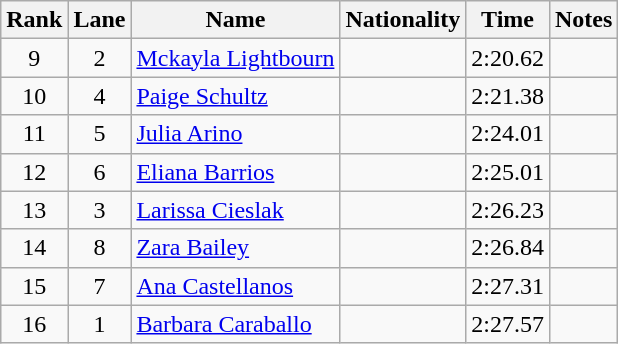<table class="wikitable sortable" style="text-align:center">
<tr>
<th>Rank</th>
<th>Lane</th>
<th>Name</th>
<th>Nationality</th>
<th>Time</th>
<th>Notes</th>
</tr>
<tr>
<td>9</td>
<td>2</td>
<td align=left><a href='#'>Mckayla Lightbourn</a></td>
<td align=left></td>
<td>2:20.62</td>
<td></td>
</tr>
<tr>
<td>10</td>
<td>4</td>
<td align=left><a href='#'>Paige Schultz</a></td>
<td align=left></td>
<td>2:21.38</td>
<td></td>
</tr>
<tr>
<td>11</td>
<td>5</td>
<td align=left><a href='#'>Julia Arino</a></td>
<td align=left></td>
<td>2:24.01</td>
<td></td>
</tr>
<tr>
<td>12</td>
<td>6</td>
<td align=left><a href='#'>Eliana Barrios</a></td>
<td align=left></td>
<td>2:25.01</td>
<td></td>
</tr>
<tr>
<td>13</td>
<td>3</td>
<td align=left><a href='#'>Larissa Cieslak</a></td>
<td align=left></td>
<td>2:26.23</td>
<td></td>
</tr>
<tr>
<td>14</td>
<td>8</td>
<td align=left><a href='#'>Zara Bailey</a></td>
<td align=left></td>
<td>2:26.84</td>
<td></td>
</tr>
<tr>
<td>15</td>
<td>7</td>
<td align=left><a href='#'>Ana Castellanos</a></td>
<td align=left></td>
<td>2:27.31</td>
<td></td>
</tr>
<tr>
<td>16</td>
<td>1</td>
<td align=left><a href='#'>Barbara Caraballo</a></td>
<td align=left></td>
<td>2:27.57</td>
<td></td>
</tr>
</table>
